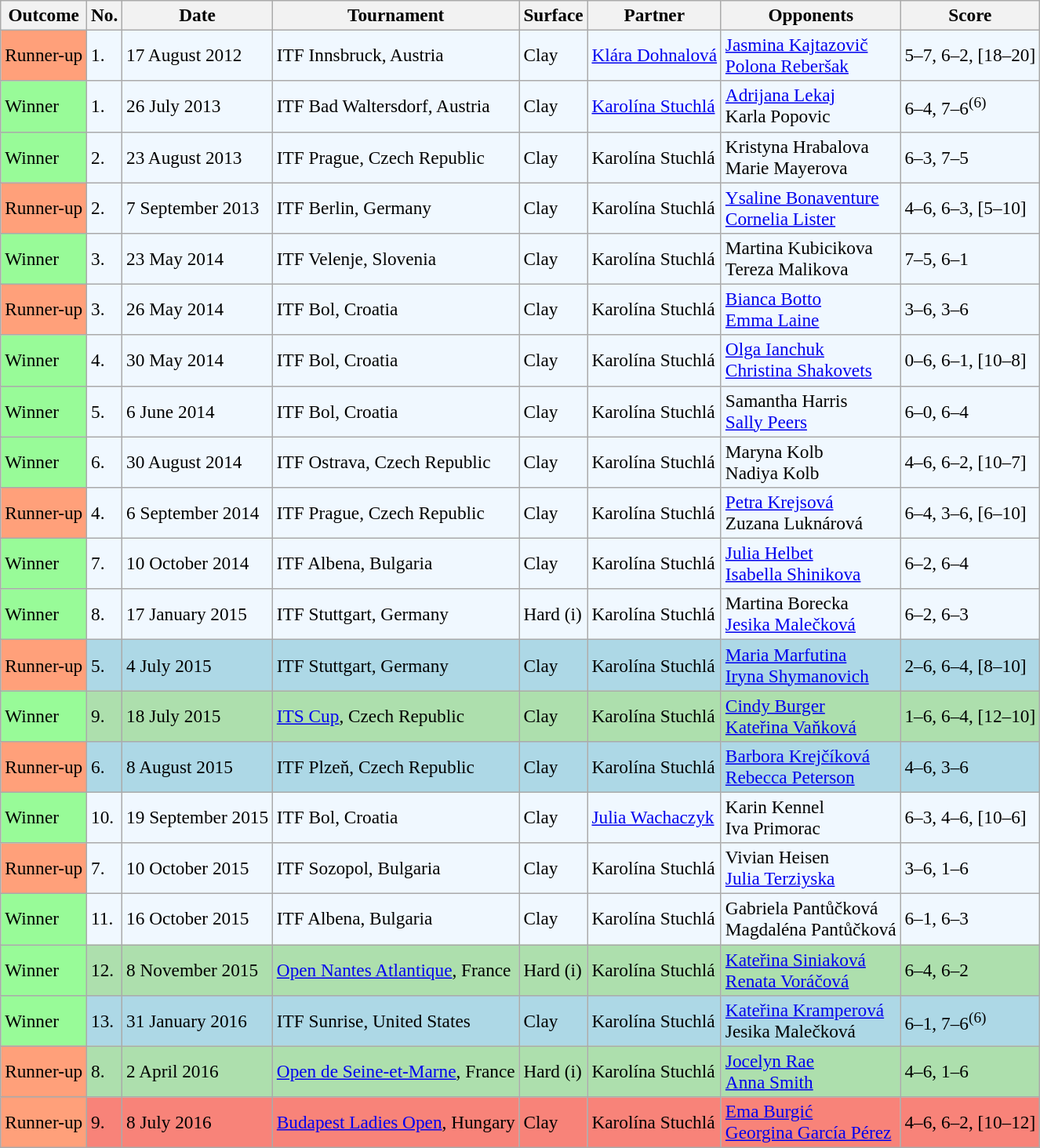<table class="sortable wikitable" style=font-size:97%>
<tr>
<th>Outcome</th>
<th>No.</th>
<th>Date</th>
<th>Tournament</th>
<th>Surface</th>
<th>Partner</th>
<th>Opponents</th>
<th class="unsortable">Score</th>
</tr>
<tr style="background:#f0f8ff;">
<td bgcolor="FFA07A">Runner-up</td>
<td>1.</td>
<td>17 August 2012</td>
<td>ITF Innsbruck, Austria</td>
<td>Clay</td>
<td> <a href='#'>Klára Dohnalová</a></td>
<td> <a href='#'>Jasmina Kajtazovič</a> <br>  <a href='#'>Polona Reberšak</a></td>
<td>5–7, 6–2, [18–20]</td>
</tr>
<tr style="background:#f0f8ff;">
<td style="background:#98fb98;">Winner</td>
<td>1.</td>
<td>26 July 2013</td>
<td>ITF Bad Waltersdorf, Austria</td>
<td>Clay</td>
<td> <a href='#'>Karolína Stuchlá</a></td>
<td> <a href='#'>Adrijana Lekaj</a> <br>  Karla Popovic</td>
<td>6–4, 7–6<sup>(6)</sup></td>
</tr>
<tr style="background:#f0f8ff;">
<td style="background:#98fb98;">Winner</td>
<td>2.</td>
<td>23 August 2013</td>
<td>ITF Prague, Czech Republic</td>
<td>Clay</td>
<td> Karolína Stuchlá</td>
<td> Kristyna Hrabalova <br>  Marie Mayerova</td>
<td>6–3, 7–5</td>
</tr>
<tr style="background:#f0f8ff;">
<td bgcolor="FFA07A">Runner-up</td>
<td>2.</td>
<td>7 September 2013</td>
<td>ITF Berlin, Germany</td>
<td>Clay</td>
<td> Karolína Stuchlá</td>
<td> <a href='#'>Ysaline Bonaventure</a> <br>  <a href='#'>Cornelia Lister</a></td>
<td>4–6, 6–3, [5–10]</td>
</tr>
<tr style="background:#f0f8ff;">
<td style="background:#98fb98;">Winner</td>
<td>3.</td>
<td>23 May 2014</td>
<td>ITF Velenje, Slovenia</td>
<td>Clay</td>
<td> Karolína Stuchlá</td>
<td> Martina Kubicikova <br>  Tereza Malikova</td>
<td>7–5, 6–1</td>
</tr>
<tr style="background:#f0f8ff;">
<td bgcolor="FFA07A">Runner-up</td>
<td>3.</td>
<td>26 May 2014</td>
<td>ITF Bol, Croatia</td>
<td>Clay</td>
<td> Karolína Stuchlá</td>
<td> <a href='#'>Bianca Botto</a> <br>  <a href='#'>Emma Laine</a></td>
<td>3–6, 3–6</td>
</tr>
<tr style="background:#f0f8ff;">
<td style="background:#98fb98;">Winner</td>
<td>4.</td>
<td>30 May 2014</td>
<td>ITF Bol, Croatia</td>
<td>Clay</td>
<td> Karolína Stuchlá</td>
<td> <a href='#'>Olga Ianchuk</a> <br>  <a href='#'>Christina Shakovets</a></td>
<td>0–6, 6–1, [10–8]</td>
</tr>
<tr style="background:#f0f8ff;">
<td style="background:#98fb98;">Winner</td>
<td>5.</td>
<td>6 June 2014</td>
<td>ITF Bol, Croatia</td>
<td>Clay</td>
<td> Karolína Stuchlá</td>
<td> Samantha Harris <br>  <a href='#'>Sally Peers</a></td>
<td>6–0, 6–4</td>
</tr>
<tr style="background:#f0f8ff;">
<td style="background:#98fb98;">Winner</td>
<td>6.</td>
<td>30 August 2014</td>
<td>ITF Ostrava, Czech Republic</td>
<td>Clay</td>
<td> Karolína Stuchlá</td>
<td> Maryna Kolb <br>  Nadiya Kolb</td>
<td>4–6, 6–2, [10–7]</td>
</tr>
<tr style="background:#f0f8ff;">
<td bgcolor="FFA07A">Runner-up</td>
<td>4.</td>
<td>6 September 2014</td>
<td>ITF Prague, Czech Republic</td>
<td>Clay</td>
<td> Karolína Stuchlá</td>
<td> <a href='#'>Petra Krejsová</a> <br>  Zuzana Luknárová</td>
<td>6–4, 3–6, [6–10]</td>
</tr>
<tr style="background:#f0f8ff;">
<td style="background:#98fb98;">Winner</td>
<td>7.</td>
<td>10 October 2014</td>
<td>ITF Albena, Bulgaria</td>
<td>Clay</td>
<td> Karolína Stuchlá</td>
<td> <a href='#'>Julia Helbet</a> <br>  <a href='#'>Isabella Shinikova</a></td>
<td>6–2, 6–4</td>
</tr>
<tr style="background:#f0f8ff;">
<td style="background:#98fb98;">Winner</td>
<td>8.</td>
<td>17 January 2015</td>
<td>ITF Stuttgart, Germany</td>
<td>Hard (i)</td>
<td> Karolína Stuchlá</td>
<td> Martina Borecka <br>  <a href='#'>Jesika Malečková</a></td>
<td>6–2, 6–3</td>
</tr>
<tr style="background:lightblue;">
<td bgcolor="FFA07A">Runner-up</td>
<td>5.</td>
<td>4 July 2015</td>
<td>ITF Stuttgart, Germany</td>
<td>Clay</td>
<td> Karolína Stuchlá</td>
<td> <a href='#'>Maria Marfutina</a> <br>  <a href='#'>Iryna Shymanovich</a></td>
<td>2–6, 6–4, [8–10]</td>
</tr>
<tr style="background:#addfad;">
<td style="background:#98fb98;">Winner</td>
<td>9.</td>
<td>18 July 2015</td>
<td><a href='#'>ITS Cup</a>, Czech Republic</td>
<td>Clay</td>
<td> Karolína Stuchlá</td>
<td> <a href='#'>Cindy Burger</a> <br>  <a href='#'>Kateřina Vaňková</a></td>
<td>1–6, 6–4, [12–10]</td>
</tr>
<tr style="background:lightblue;">
<td bgcolor="FFA07A">Runner-up</td>
<td>6.</td>
<td>8 August 2015</td>
<td>ITF Plzeň, Czech Republic</td>
<td>Clay</td>
<td> Karolína Stuchlá</td>
<td> <a href='#'>Barbora Krejčíková</a> <br>  <a href='#'>Rebecca Peterson</a></td>
<td>4–6, 3–6</td>
</tr>
<tr style="background:#f0f8ff;">
<td style="background:#98fb98;">Winner</td>
<td>10.</td>
<td>19 September 2015</td>
<td>ITF Bol, Croatia</td>
<td>Clay</td>
<td> <a href='#'>Julia Wachaczyk</a></td>
<td> Karin Kennel <br>  Iva Primorac</td>
<td>6–3, 4–6, [10–6]</td>
</tr>
<tr style="background:#f0f8ff;">
<td bgcolor="FFA07A">Runner-up</td>
<td>7.</td>
<td>10 October 2015</td>
<td>ITF Sozopol, Bulgaria</td>
<td>Clay</td>
<td> Karolína Stuchlá</td>
<td> Vivian Heisen <br>  <a href='#'>Julia Terziyska</a></td>
<td>3–6, 1–6</td>
</tr>
<tr style="background:#f0f8ff;">
<td style="background:#98fb98;">Winner</td>
<td>11.</td>
<td>16 October 2015</td>
<td>ITF Albena, Bulgaria</td>
<td>Clay</td>
<td> Karolína Stuchlá</td>
<td> Gabriela Pantůčková <br>  Magdaléna Pantůčková</td>
<td>6–1, 6–3</td>
</tr>
<tr style="background:#addfad;">
<td style="background:#98fb98;">Winner</td>
<td>12.</td>
<td>8 November 2015</td>
<td><a href='#'>Open Nantes Atlantique</a>, France</td>
<td>Hard (i)</td>
<td> Karolína Stuchlá</td>
<td> <a href='#'>Kateřina Siniaková</a> <br>  <a href='#'>Renata Voráčová</a></td>
<td>6–4, 6–2</td>
</tr>
<tr style="background:lightblue;">
<td style="background:#98fb98;">Winner</td>
<td>13.</td>
<td>31 January 2016</td>
<td>ITF Sunrise, United States</td>
<td>Clay</td>
<td> Karolína Stuchlá</td>
<td> <a href='#'>Kateřina Kramperová</a> <br>  Jesika Malečková</td>
<td>6–1, 7–6<sup>(6)</sup></td>
</tr>
<tr style="background:#addfad;">
<td bgcolor="FFA07A">Runner-up</td>
<td>8.</td>
<td>2 April 2016</td>
<td><a href='#'>Open de Seine-et-Marne</a>, France</td>
<td>Hard (i)</td>
<td> Karolína Stuchlá</td>
<td> <a href='#'>Jocelyn Rae</a> <br>  <a href='#'>Anna Smith</a></td>
<td>4–6, 1–6</td>
</tr>
<tr style="background:#f88379;">
<td bgcolor="FFA07A">Runner-up</td>
<td>9.</td>
<td>8 July 2016</td>
<td><a href='#'>Budapest Ladies Open</a>, Hungary</td>
<td>Clay</td>
<td> Karolína Stuchlá</td>
<td> <a href='#'>Ema Burgić</a> <br>  <a href='#'>Georgina García Pérez</a></td>
<td>4–6, 6–2, [10–12]</td>
</tr>
</table>
